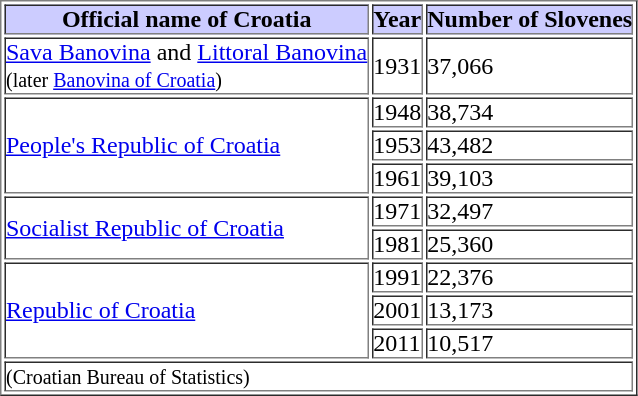<table class="toccolours sortable" border="1" cellpadding="0" cellpadding="5">
<tr bgcolor=#ccccff>
<th>Official name of Croatia</th>
<th>Year</th>
<th>Number of Slovenes</th>
</tr>
<tr>
<td><a href='#'>Sava Banovina</a> and <a href='#'>Littoral Banovina</a><br><small>(later <a href='#'>Banovina of Croatia</a>)</small></td>
<td>1931</td>
<td>37,066</td>
</tr>
<tr>
<td rowspan="3"><a href='#'>People's Republic of Croatia</a></td>
<td>1948</td>
<td>38,734</td>
</tr>
<tr>
<td>1953</td>
<td>43,482</td>
</tr>
<tr>
<td>1961</td>
<td>39,103</td>
</tr>
<tr>
<td rowspan="2"><a href='#'>Socialist Republic of Croatia</a></td>
<td>1971</td>
<td>32,497</td>
</tr>
<tr>
<td>1981</td>
<td>25,360</td>
</tr>
<tr>
<td rowspan="3"><a href='#'>Republic of Croatia</a></td>
<td>1991</td>
<td>22,376</td>
</tr>
<tr>
<td>2001</td>
<td>13,173</td>
</tr>
<tr>
<td>2011</td>
<td>10,517</td>
</tr>
<tr>
<td colspan=3><small>(Croatian Bureau of Statistics)</small></td>
</tr>
</table>
